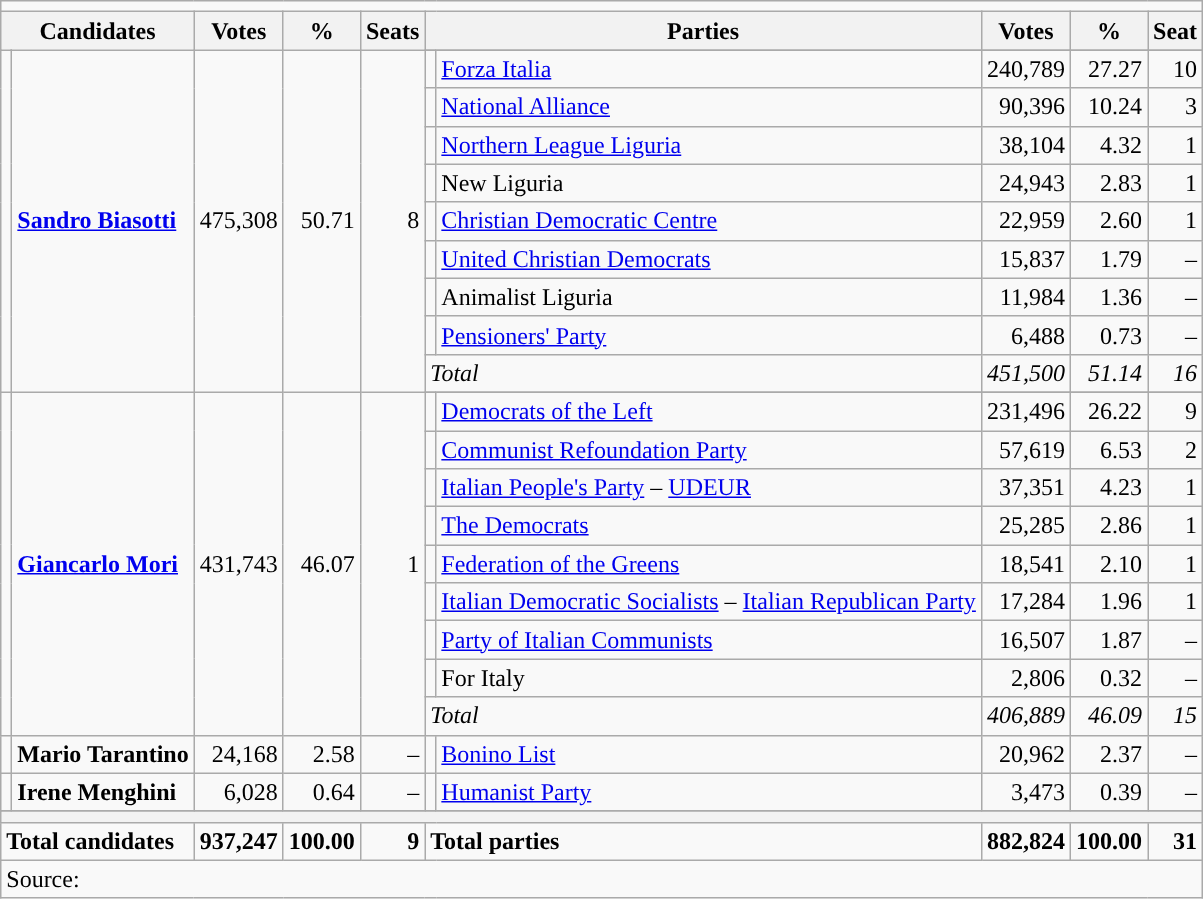<table class="wikitable">
<tr>
<td colspan=10></td>
</tr>
<tr>
<th colspan=2>Candidates</th>
<th>Votes</th>
<th>%</th>
<th>Seats</th>
<th colspan=2>Parties</th>
<th>Votes</th>
<th>%</th>
<th>Seat</th>
</tr>
<tr>
<td rowspan=10></td>
<td rowspan=10><strong><a href='#'>Sandro Biasotti</a></strong></td>
<td rowspan=10 align=right>475,308</td>
<td rowspan=10 align=right>50.71</td>
<td rowspan=10 align=right>8</td>
</tr>
<tr>
<td></td>
<td align="left"><a href='#'>Forza Italia</a></td>
<td align=right>240,789</td>
<td align=right>27.27</td>
<td align=right>10</td>
</tr>
<tr>
<td></td>
<td align="left"><a href='#'>National Alliance</a></td>
<td align=right>90,396</td>
<td align=right>10.24</td>
<td align=right>3</td>
</tr>
<tr>
<td></td>
<td align="left"><a href='#'>Northern League Liguria</a></td>
<td align=right>38,104</td>
<td align=right>4.32</td>
<td align=right>1</td>
</tr>
<tr>
<td></td>
<td align="left">New Liguria</td>
<td align=right>24,943</td>
<td align=right>2.83</td>
<td align=right>1</td>
</tr>
<tr>
<td></td>
<td align="left"><a href='#'>Christian Democratic Centre</a></td>
<td align=right>22,959</td>
<td align=right>2.60</td>
<td align=right>1</td>
</tr>
<tr>
<td></td>
<td align="left"><a href='#'>United Christian Democrats</a></td>
<td align=right>15,837</td>
<td align=right>1.79</td>
<td align=right>–</td>
</tr>
<tr>
<td></td>
<td align="left">Animalist Liguria</td>
<td align=right>11,984</td>
<td align=right>1.36</td>
<td align=right>–</td>
</tr>
<tr>
<td></td>
<td align="left"><a href='#'>Pensioners' Party</a></td>
<td align=right>6,488</td>
<td align=right>0.73</td>
<td align=right>–</td>
</tr>
<tr>
<td colspan=2><em>Total</em></td>
<td align=right><em>451,500</em></td>
<td align=right><em>51.14</em></td>
<td align=right><em>16</em></td>
</tr>
<tr>
<td rowspan=10></td>
<td rowspan=10><strong><a href='#'>Giancarlo Mori</a></strong></td>
<td rowspan=10 align=right>431,743</td>
<td rowspan=10 align=right>46.07</td>
<td rowspan=10 align=right>1</td>
</tr>
<tr>
<td></td>
<td align="left"><a href='#'>Democrats of the Left</a></td>
<td align=right>231,496</td>
<td align=right>26.22</td>
<td align=right>9</td>
</tr>
<tr>
<td></td>
<td align="left"><a href='#'>Communist Refoundation Party</a></td>
<td align=right>57,619</td>
<td align=right>6.53</td>
<td align=right>2</td>
</tr>
<tr>
<td></td>
<td align="left"><a href='#'>Italian People's Party</a> – <a href='#'>UDEUR</a></td>
<td align=right>37,351</td>
<td align=right>4.23</td>
<td align=right>1</td>
</tr>
<tr>
<td></td>
<td align="left"><a href='#'>The Democrats</a></td>
<td align=right>25,285</td>
<td align=right>2.86</td>
<td align=right>1</td>
</tr>
<tr>
<td></td>
<td align="left"><a href='#'>Federation of the Greens</a></td>
<td align=right>18,541</td>
<td align=right>2.10</td>
<td align=right>1</td>
</tr>
<tr>
<td></td>
<td align="left"><a href='#'>Italian Democratic Socialists</a> – <a href='#'>Italian Republican Party</a></td>
<td align=right>17,284</td>
<td align=right>1.96</td>
<td align=right>1</td>
</tr>
<tr>
<td></td>
<td align="left"><a href='#'>Party of Italian Communists</a></td>
<td align=right>16,507</td>
<td align=right>1.87</td>
<td align=right>–</td>
</tr>
<tr>
<td></td>
<td align="left">For Italy</td>
<td align=right>2,806</td>
<td align=right>0.32</td>
<td align=right>–</td>
</tr>
<tr>
<td colspan=2><em>Total</em></td>
<td align=right><em>406,889</em></td>
<td align=right><em>46.09</em></td>
<td align=right><em>15</em></td>
</tr>
<tr>
<td></td>
<td><strong>Mario Tarantino</strong></td>
<td align=right>24,168</td>
<td align=right>2.58</td>
<td align=right>–</td>
<td></td>
<td align="left"><a href='#'>Bonino List</a></td>
<td align=right>20,962</td>
<td align=right>2.37</td>
<td align=right>–</td>
</tr>
<tr>
<td></td>
<td><strong>Irene Menghini</strong></td>
<td align=right>6,028</td>
<td align=right>0.64</td>
<td align=right>–</td>
<td></td>
<td align="left"><a href='#'>Humanist Party</a></td>
<td align=right>3,473</td>
<td align=right>0.39</td>
<td align=right>–</td>
</tr>
<tr>
</tr>
<tr>
<th colspan=10></th>
</tr>
<tr>
<td colspan=2><strong>Total candidates</strong></td>
<td align=right><strong>937,247</strong></td>
<td align=right><strong>100.00</strong></td>
<td align=right><strong>9</strong></td>
<td colspan=2><strong>Total parties</strong></td>
<td align=right><strong>882,824</strong></td>
<td align=right><strong>100.00</strong></td>
<td align=right><strong>31</strong></td>
</tr>
<tr>
<td colspan=10>Source: </td>
</tr>
</table>
